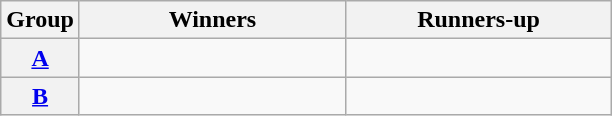<table class=wikitable>
<tr>
<th>Group</th>
<th width="170">Winners</th>
<th width="170">Runners-up</th>
</tr>
<tr>
<th><a href='#'>A</a></th>
<td></td>
<td></td>
</tr>
<tr>
<th><a href='#'>B</a></th>
<td></td>
<td></td>
</tr>
</table>
